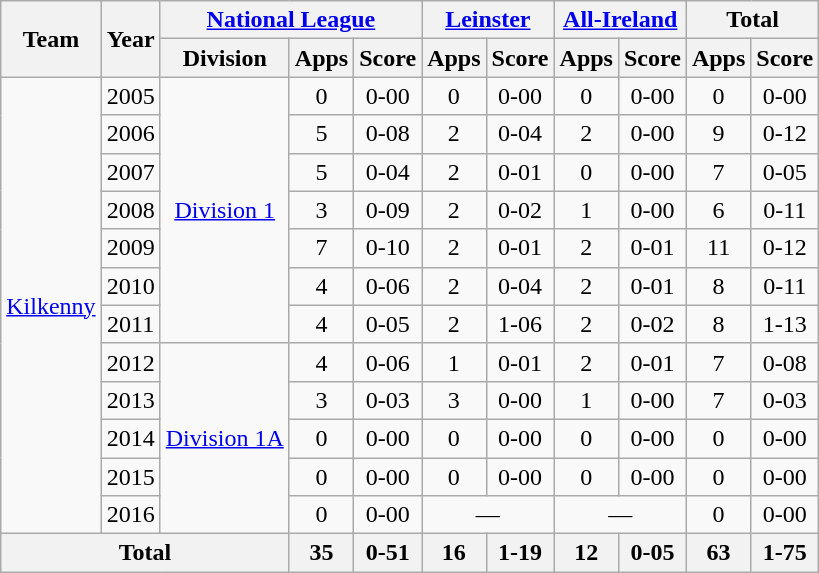<table class="wikitable" style="text-align:center">
<tr>
<th rowspan="2">Team</th>
<th rowspan="2">Year</th>
<th colspan="3"><a href='#'>National League</a></th>
<th colspan="2"><a href='#'>Leinster</a></th>
<th colspan="2"><a href='#'>All-Ireland</a></th>
<th colspan="2">Total</th>
</tr>
<tr>
<th>Division</th>
<th>Apps</th>
<th>Score</th>
<th>Apps</th>
<th>Score</th>
<th>Apps</th>
<th>Score</th>
<th>Apps</th>
<th>Score</th>
</tr>
<tr>
<td rowspan="12"><a href='#'>Kilkenny</a></td>
<td>2005</td>
<td rowspan="7"><a href='#'>Division 1</a></td>
<td>0</td>
<td>0-00</td>
<td>0</td>
<td>0-00</td>
<td>0</td>
<td>0-00</td>
<td>0</td>
<td>0-00</td>
</tr>
<tr>
<td>2006</td>
<td>5</td>
<td>0-08</td>
<td>2</td>
<td>0-04</td>
<td>2</td>
<td>0-00</td>
<td>9</td>
<td>0-12</td>
</tr>
<tr>
<td>2007</td>
<td>5</td>
<td>0-04</td>
<td>2</td>
<td>0-01</td>
<td>0</td>
<td>0-00</td>
<td>7</td>
<td>0-05</td>
</tr>
<tr>
<td>2008</td>
<td>3</td>
<td>0-09</td>
<td>2</td>
<td>0-02</td>
<td>1</td>
<td>0-00</td>
<td>6</td>
<td>0-11</td>
</tr>
<tr>
<td>2009</td>
<td>7</td>
<td>0-10</td>
<td>2</td>
<td>0-01</td>
<td>2</td>
<td>0-01</td>
<td>11</td>
<td>0-12</td>
</tr>
<tr>
<td>2010</td>
<td>4</td>
<td>0-06</td>
<td>2</td>
<td>0-04</td>
<td>2</td>
<td>0-01</td>
<td>8</td>
<td>0-11</td>
</tr>
<tr>
<td>2011</td>
<td>4</td>
<td>0-05</td>
<td>2</td>
<td>1-06</td>
<td>2</td>
<td>0-02</td>
<td>8</td>
<td>1-13</td>
</tr>
<tr>
<td>2012</td>
<td rowspan="5"><a href='#'>Division 1A</a></td>
<td>4</td>
<td>0-06</td>
<td>1</td>
<td>0-01</td>
<td>2</td>
<td>0-01</td>
<td>7</td>
<td>0-08</td>
</tr>
<tr>
<td>2013</td>
<td>3</td>
<td>0-03</td>
<td>3</td>
<td>0-00</td>
<td>1</td>
<td>0-00</td>
<td>7</td>
<td>0-03</td>
</tr>
<tr>
<td>2014</td>
<td>0</td>
<td>0-00</td>
<td>0</td>
<td>0-00</td>
<td>0</td>
<td>0-00</td>
<td>0</td>
<td>0-00</td>
</tr>
<tr>
<td>2015</td>
<td>0</td>
<td>0-00</td>
<td>0</td>
<td>0-00</td>
<td>0</td>
<td>0-00</td>
<td>0</td>
<td>0-00</td>
</tr>
<tr>
<td>2016</td>
<td>0</td>
<td>0-00</td>
<td colspan=2>—</td>
<td colspan=2>—</td>
<td>0</td>
<td>0-00</td>
</tr>
<tr>
<th colspan="3">Total</th>
<th>35</th>
<th>0-51</th>
<th>16</th>
<th>1-19</th>
<th>12</th>
<th>0-05</th>
<th>63</th>
<th>1-75</th>
</tr>
</table>
